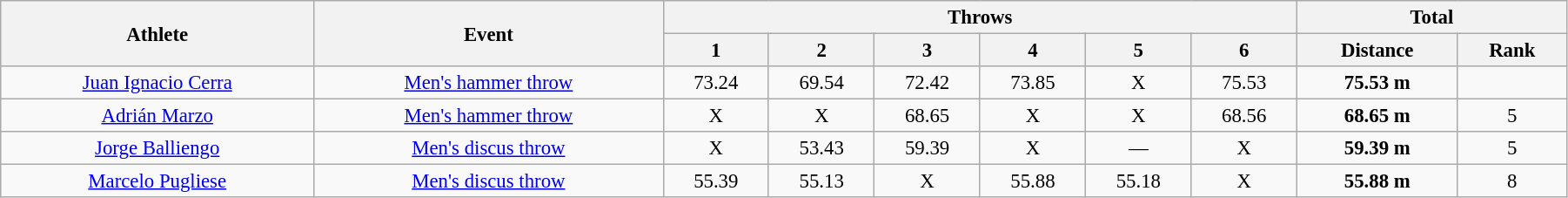<table class="wikitable" style="font-size:95%; text-align:center;" width="95%">
<tr>
<th rowspan="2">Athlete</th>
<th rowspan="2">Event</th>
<th colspan="6">Throws</th>
<th colspan="2">Total</th>
</tr>
<tr>
<th>1</th>
<th>2</th>
<th>3</th>
<th>4</th>
<th>5</th>
<th>6</th>
<th>Distance</th>
<th>Rank</th>
</tr>
<tr>
<td width=20%><a href='#'>Juan Ignacio Cerra</a></td>
<td><a href='#'>Men's hammer throw</a></td>
<td>73.24</td>
<td>69.54</td>
<td>72.42</td>
<td>73.85</td>
<td>X</td>
<td>75.53</td>
<td><strong>75.53 m </strong></td>
<td></td>
</tr>
<tr>
<td width=20%><a href='#'>Adrián Marzo</a></td>
<td><a href='#'>Men's hammer throw</a></td>
<td>X</td>
<td>X</td>
<td>68.65</td>
<td>X</td>
<td>X</td>
<td>68.56</td>
<td><strong>68.65 m </strong></td>
<td>5</td>
</tr>
<tr>
<td width=20%><a href='#'>Jorge Balliengo</a></td>
<td><a href='#'>Men's discus throw</a></td>
<td>X</td>
<td>53.43</td>
<td>59.39</td>
<td>X</td>
<td>—</td>
<td>X</td>
<td><strong>59.39 m </strong></td>
<td>5</td>
</tr>
<tr>
<td width=20%><a href='#'>Marcelo Pugliese</a></td>
<td><a href='#'>Men's discus throw</a></td>
<td>55.39</td>
<td>55.13</td>
<td>X</td>
<td>55.88</td>
<td>55.18</td>
<td>X</td>
<td><strong>55.88 m </strong></td>
<td>8</td>
</tr>
</table>
